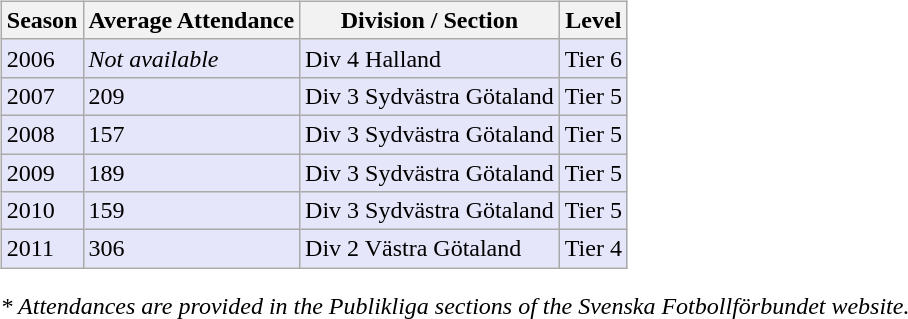<table>
<tr>
<td valign="top" width=0%><br><table class="wikitable">
<tr style="background:#f0f6fa;">
<th><strong>Season</strong></th>
<th><strong>Average Attendance</strong></th>
<th><strong>Division / Section</strong></th>
<th><strong>Level</strong></th>
</tr>
<tr>
<td style="background:#E6E6FA;">2006</td>
<td style="background:#E6E6FA;"><em>Not available</em></td>
<td style="background:#E6E6FA;">Div 4 Halland</td>
<td style="background:#E6E6FA;">Tier 6</td>
</tr>
<tr>
<td style="background:#E6E6FA;">2007</td>
<td style="background:#E6E6FA;">209</td>
<td style="background:#E6E6FA;">Div 3 Sydvästra Götaland</td>
<td style="background:#E6E6FA;">Tier 5</td>
</tr>
<tr>
<td style="background:#E6E6FA;">2008</td>
<td style="background:#E6E6FA;">157</td>
<td style="background:#E6E6FA;">Div 3 Sydvästra Götaland</td>
<td style="background:#E6E6FA;">Tier 5</td>
</tr>
<tr>
<td style="background:#E6E6FA;">2009</td>
<td style="background:#E6E6FA;">189</td>
<td style="background:#E6E6FA;">Div 3 Sydvästra Götaland</td>
<td style="background:#E6E6FA;">Tier 5</td>
</tr>
<tr>
<td style="background:#E6E6FA;">2010</td>
<td style="background:#E6E6FA;">159</td>
<td style="background:#E6E6FA;">Div 3 Sydvästra Götaland</td>
<td style="background:#E6E6FA;">Tier 5</td>
</tr>
<tr>
<td style="background:#E6E6FA;">2011</td>
<td style="background:#E6E6FA;">306</td>
<td style="background:#E6E6FA;">Div 2 Västra Götaland</td>
<td style="background:#E6E6FA;">Tier 4</td>
</tr>
</table>
<em>* Attendances are provided in the Publikliga sections of the Svenska Fotbollförbundet website.</em> </td>
</tr>
</table>
